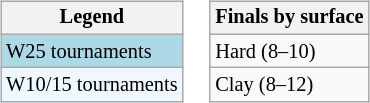<table>
<tr valign=top>
<td><br><table class="wikitable" style="font-size:85%">
<tr>
<th>Legend</th>
</tr>
<tr style="background:lightblue;">
<td>W25 tournaments</td>
</tr>
<tr style="background:#f0f8ff;">
<td>W10/15 tournaments</td>
</tr>
</table>
</td>
<td><br><table class="wikitable" style="font-size:85%">
<tr>
<th>Finals by surface</th>
</tr>
<tr>
<td>Hard (8–10)</td>
</tr>
<tr>
<td>Clay (8–12)</td>
</tr>
</table>
</td>
</tr>
</table>
